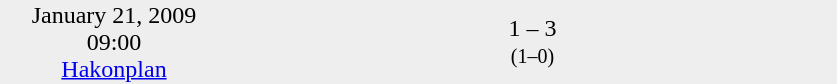<table style="background:#eee;" cellspacing="0">
<tr style="text-align:center;">
<td width=150>January 21, 2009<br>09:00<br><a href='#'>Hakonplan</a></td>
<td style="width:150px; text-align:right;"></td>
<td width=100>1 – 3 <br><small>(1–0)</small></td>
<td style="width:150px; text-align:left;"><strong></strong></td>
</tr>
</table>
